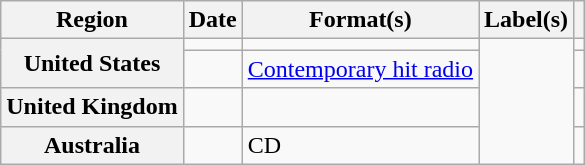<table class="wikitable plainrowheaders" style="text-align:left">
<tr>
<th scope="col">Region</th>
<th scope="col">Date</th>
<th scope="col">Format(s)</th>
<th scope="col">Label(s)</th>
<th scope="col"></th>
</tr>
<tr>
<th scope="row" rowspan="2">United States</th>
<td></td>
<td></td>
<td rowspan="4"></td>
<td></td>
</tr>
<tr>
<td></td>
<td><a href='#'>Contemporary hit radio</a></td>
<td></td>
</tr>
<tr>
<th scope="row">United Kingdom</th>
<td></td>
<td></td>
<td></td>
</tr>
<tr>
<th scope="row">Australia</th>
<td></td>
<td>CD</td>
<td></td>
</tr>
</table>
